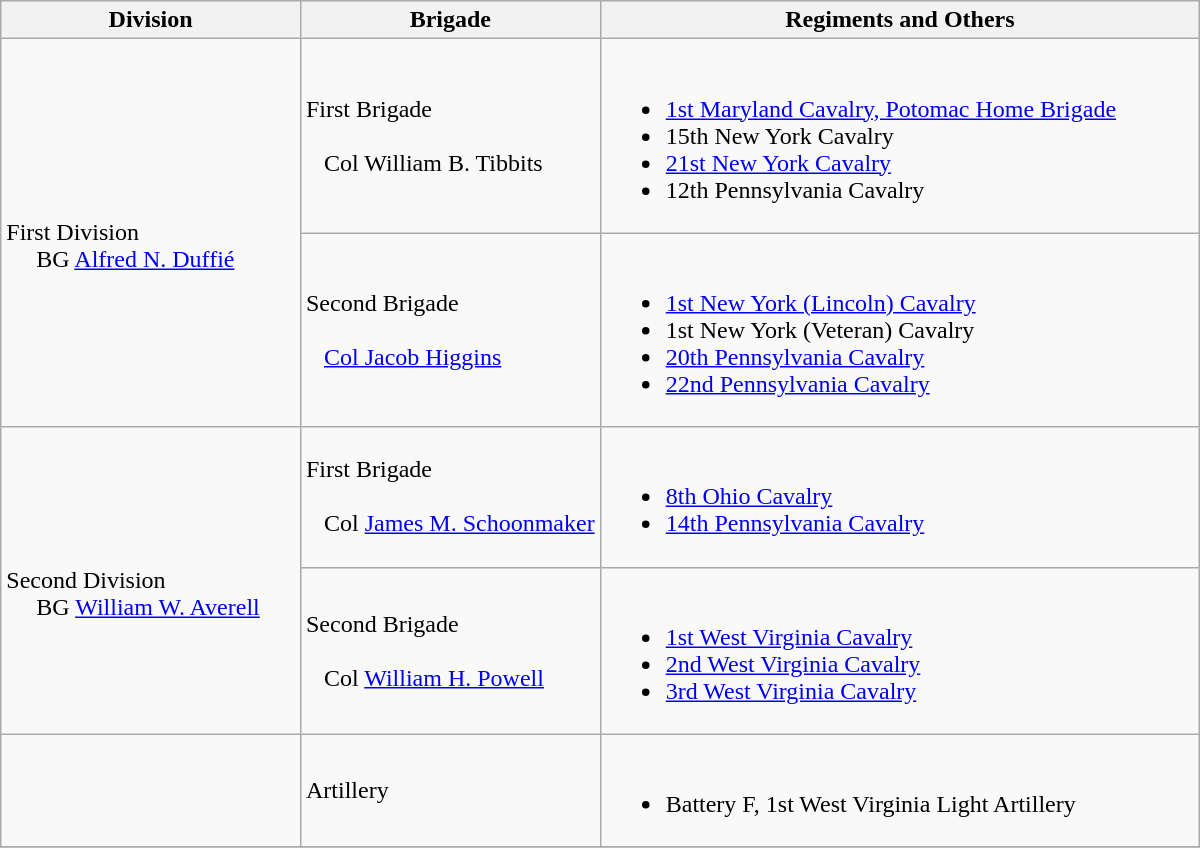<table class="wikitable">
<tr>
<th width=25%>Division</th>
<th width=25%>Brigade</th>
<th>Regiments and Others</th>
</tr>
<tr>
<td rowspan= 2><br>First Division<br>    
BG <a href='#'>Alfred N. Duffié</a></td>
<td>First Brigade<br><br>  
Col William B. Tibbits</td>
<td><br><ul><li><a href='#'>1st Maryland Cavalry, Potomac Home Brigade</a></li><li>15th New York Cavalry</li><li><a href='#'>21st New York Cavalry</a></li><li>12th Pennsylvania Cavalry</li></ul></td>
</tr>
<tr>
<td>Second Brigade<br><br>  
<a href='#'>Col Jacob Higgins</a></td>
<td><br><ul><li><a href='#'>1st New York (Lincoln) Cavalry</a></li><li>1st New York (Veteran) Cavalry</li><li><a href='#'>20th Pennsylvania Cavalry</a></li><li><a href='#'>22nd Pennsylvania Cavalry</a></li></ul></td>
</tr>
<tr>
<td rowspan= 2><br>Second Division<br>    
BG <a href='#'>William W. Averell</a></td>
<td>First Brigade<br><br>  
Col <a href='#'>James M. Schoonmaker</a></td>
<td><br><ul><li><a href='#'>8th Ohio Cavalry</a></li><li><a href='#'>14th Pennsylvania Cavalry</a></li></ul></td>
</tr>
<tr>
<td>Second Brigade<br><br>  
Col <a href='#'>William H. Powell</a></td>
<td><br><ul><li><a href='#'>1st West Virginia Cavalry</a></li><li><a href='#'>2nd West Virginia Cavalry</a></li><li><a href='#'>3rd West Virginia Cavalry</a></li></ul></td>
</tr>
<tr>
<td></td>
<td>Artillery</td>
<td><br><ul><li>Battery F, 1st West Virginia Light Artillery</li></ul></td>
</tr>
<tr>
</tr>
</table>
